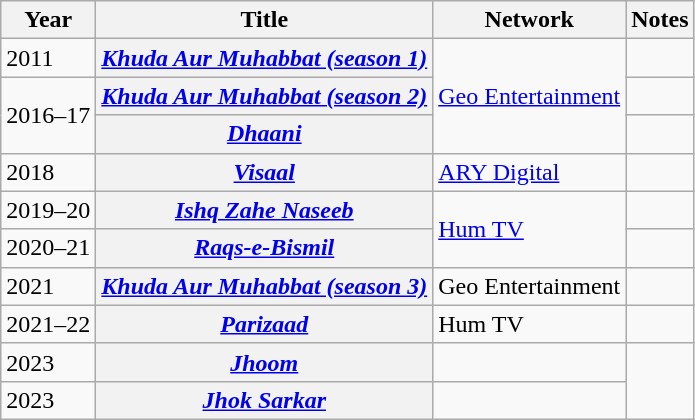<table class="wikitable plainrowheaders">
<tr>
<th scope="col">Year</th>
<th scope="col">Title</th>
<th scope="col">Network</th>
<th scope="col">Notes</th>
</tr>
<tr>
<td>2011</td>
<th scope="row"><em><a href='#'>Khuda Aur Muhabbat (season 1)</a></em></th>
<td rowspan="3"><a href='#'>Geo Entertainment</a></td>
<td></td>
</tr>
<tr>
<td rowspan="2">2016–17</td>
<th scope="row"><em><a href='#'>Khuda Aur Muhabbat (season 2)</a></em></th>
<td></td>
</tr>
<tr>
<th scope="row"><em><a href='#'>Dhaani</a></em></th>
<td></td>
</tr>
<tr>
<td>2018</td>
<th scope="row"><em><a href='#'>Visaal</a></em></th>
<td><a href='#'>ARY Digital</a></td>
<td></td>
</tr>
<tr>
<td>2019–20</td>
<th scope="row"><em><a href='#'>Ishq Zahe Naseeb</a></em></th>
<td rowspan="2"><a href='#'>Hum TV</a></td>
<td></td>
</tr>
<tr>
<td>2020–21</td>
<th scope="row"><em><a href='#'>Raqs-e-Bismil</a></em></th>
<td></td>
</tr>
<tr>
<td>2021</td>
<th scope="row"><em><a href='#'>Khuda Aur Muhabbat (season 3)</a></em></th>
<td>Geo Entertainment</td>
<td></td>
</tr>
<tr>
<td>2021–22</td>
<th scope="row"><em><a href='#'>Parizaad</a></em></th>
<td>Hum TV</td>
<td></td>
</tr>
<tr>
<td>2023</td>
<th scope="row"><em><a href='#'>Jhoom</a></em></th>
<td></td>
</tr>
<tr>
<td>2023</td>
<th scope="row"><em><a href='#'>Jhok Sarkar</a></em></th>
<td></td>
</tr>
</table>
